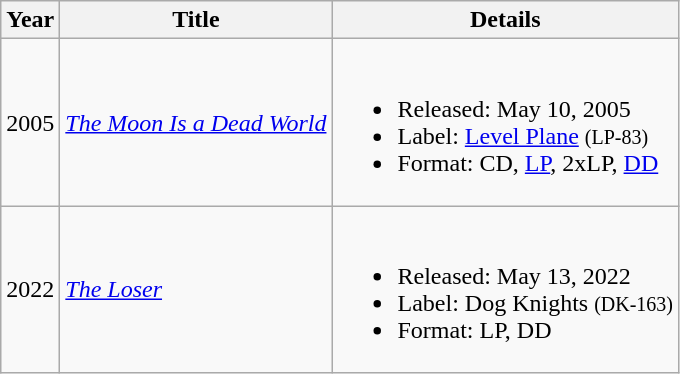<table class="wikitable">
<tr>
<th>Year</th>
<th>Title</th>
<th>Details</th>
</tr>
<tr>
<td>2005</td>
<td><em><a href='#'>The Moon Is a Dead World</a></em></td>
<td><br><ul><li>Released: May 10, 2005</li><li>Label: <a href='#'>Level Plane</a> <small>(LP-83)</small></li><li>Format: CD, <a href='#'>LP</a>, 2xLP, <a href='#'>DD</a></li></ul></td>
</tr>
<tr>
<td>2022</td>
<td><em><a href='#'>The Loser</a></em></td>
<td><br><ul><li>Released: May 13, 2022</li><li>Label: Dog Knights <small>(DK-163)</small></li><li>Format: LP, DD</li></ul></td>
</tr>
</table>
